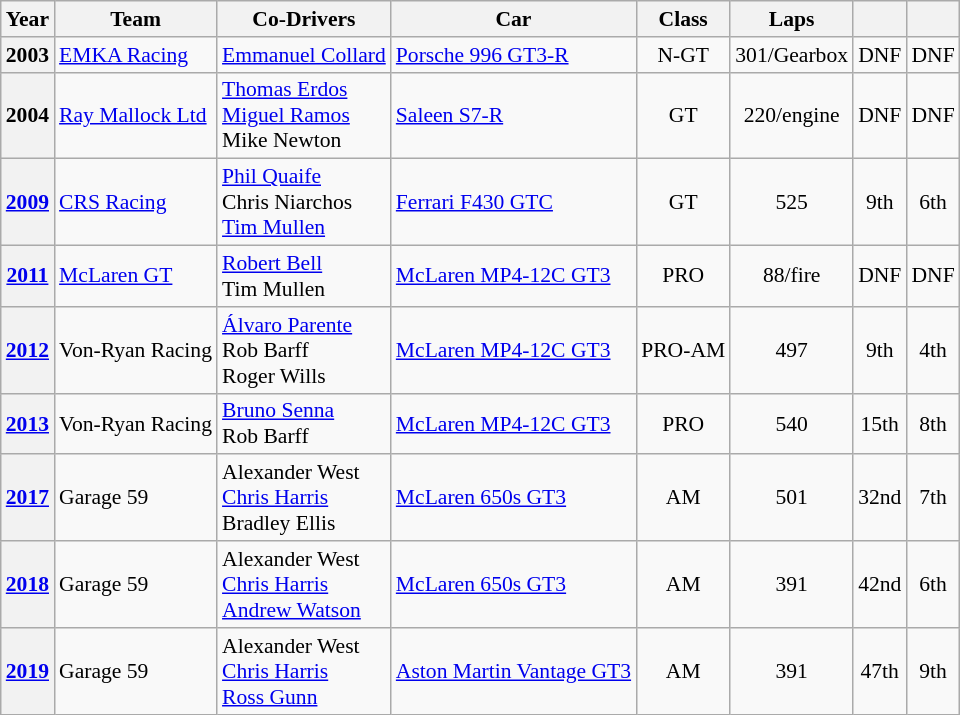<table class="wikitable" style="font-size:90%">
<tr>
<th>Year</th>
<th>Team</th>
<th>Co-Drivers</th>
<th>Car</th>
<th>Class</th>
<th>Laps</th>
<th></th>
<th></th>
</tr>
<tr style="text-align:center;">
<th>2003</th>
<td align="left" nowrap> <a href='#'>EMKA Racing</a></td>
<td align="left" nowrap> <a href='#'>Emmanuel Collard</a></td>
<td align="left" nowrap><a href='#'>Porsche 996 GT3-R</a></td>
<td>N-GT</td>
<td>301/Gearbox</td>
<td>DNF</td>
<td>DNF</td>
</tr>
<tr style="text-align:center;">
<th>2004</th>
<td align="left"> <a href='#'>Ray Mallock Ltd</a></td>
<td align="left"> <a href='#'>Thomas Erdos</a><br> <a href='#'>Miguel Ramos</a><br> Mike Newton</td>
<td align="left"><a href='#'>Saleen S7-R</a></td>
<td>GT</td>
<td>220/engine</td>
<td>DNF</td>
<td>DNF</td>
</tr>
<tr style="text-align:center;">
<th><a href='#'>2009</a></th>
<td align="left"> <a href='#'>CRS Racing</a></td>
<td align="left"> <a href='#'>Phil Quaife</a><br> Chris Niarchos<br> <a href='#'>Tim Mullen</a></td>
<td align="left"><a href='#'>Ferrari F430 GTC</a></td>
<td>GT</td>
<td>525</td>
<td>9th</td>
<td>6th</td>
</tr>
<tr style="text-align:center;">
<th><a href='#'>2011</a></th>
<td align="left"> <a href='#'>McLaren GT</a></td>
<td align="left"> <a href='#'>Robert Bell</a><br> Tim Mullen</td>
<td align="left"><a href='#'>McLaren MP4-12C GT3</a></td>
<td>PRO</td>
<td>88/fire</td>
<td>DNF</td>
<td>DNF</td>
</tr>
<tr style="text-align:center;">
<th><a href='#'>2012</a></th>
<td align="left" nowrap> Von-Ryan Racing</td>
<td align="left"> <a href='#'>Álvaro Parente</a><br> Rob Barff<br> Roger Wills</td>
<td align="left"><a href='#'>McLaren MP4-12C GT3</a></td>
<td>PRO-AM</td>
<td>497</td>
<td>9th</td>
<td>4th</td>
</tr>
<tr style="text-align:center;">
<th><a href='#'>2013</a></th>
<td align="left"> Von-Ryan Racing</td>
<td align="left"> <a href='#'>Bruno Senna</a><br> Rob Barff</td>
<td align="left"><a href='#'>McLaren MP4-12C GT3</a></td>
<td>PRO</td>
<td>540</td>
<td>15th</td>
<td>8th</td>
</tr>
<tr style="text-align:center;">
<th><a href='#'>2017</a></th>
<td align="left"> Garage 59</td>
<td align="left"> Alexander West<br> <a href='#'>Chris Harris</a><br> Bradley Ellis</td>
<td align="left"><a href='#'>McLaren 650s GT3</a></td>
<td>AM</td>
<td>501</td>
<td>32nd</td>
<td>7th</td>
</tr>
<tr style="text-align:center;">
<th><a href='#'>2018</a></th>
<td align="left"> Garage 59</td>
<td align="left"> Alexander West<br> <a href='#'>Chris Harris</a><br> <a href='#'>Andrew Watson</a></td>
<td align="left"><a href='#'>McLaren 650s GT3</a></td>
<td>AM</td>
<td>391</td>
<td>42nd</td>
<td>6th</td>
</tr>
<tr style="text-align:center;">
<th><a href='#'>2019</a></th>
<td align="left"> Garage 59</td>
<td align="left"> Alexander West<br> <a href='#'>Chris Harris</a><br> <a href='#'>Ross Gunn</a></td>
<td align="left" nowrap><a href='#'>Aston Martin Vantage GT3</a></td>
<td>AM</td>
<td>391</td>
<td>47th</td>
<td>9th</td>
</tr>
</table>
